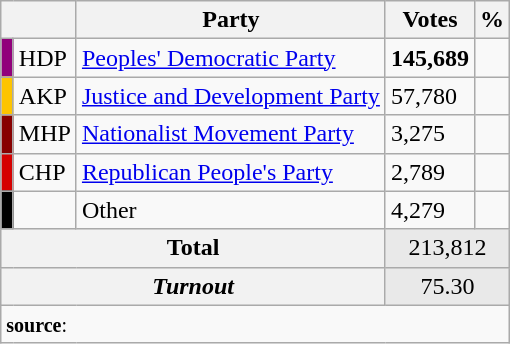<table class="wikitable">
<tr>
<th colspan="2" align="center"></th>
<th align="center">Party</th>
<th align="center">Votes</th>
<th align="center">%</th>
</tr>
<tr align="left">
<td bgcolor="#91007B" width="1"></td>
<td>HDP</td>
<td><a href='#'>Peoples' Democratic Party</a></td>
<td><strong>145,689</strong></td>
<td><strong></strong></td>
</tr>
<tr align="left">
<td bgcolor="#FDC400" width="1"></td>
<td>AKP</td>
<td><a href='#'>Justice and Development Party</a></td>
<td>57,780</td>
<td></td>
</tr>
<tr align="left">
<td bgcolor="#870000" width="1"></td>
<td>MHP</td>
<td><a href='#'>Nationalist Movement Party</a></td>
<td>3,275</td>
<td></td>
</tr>
<tr align="left">
<td bgcolor="#d50000" width="1"></td>
<td>CHP</td>
<td><a href='#'>Republican People's Party</a></td>
<td>2,789</td>
<td></td>
</tr>
<tr align="left">
<td bgcolor=" " width="1"></td>
<td></td>
<td>Other</td>
<td>4,279</td>
<td></td>
</tr>
<tr align="left" style="background-color:#E9E9E9">
<th colspan="3" align="center"><strong>Total</strong></th>
<td colspan="5" align="center">213,812</td>
</tr>
<tr align="left" style="background-color:#E9E9E9">
<th colspan="3" align="center"><em>Turnout</em></th>
<td colspan="5" align="center">75.30</td>
</tr>
<tr>
<td colspan="9" align="left"><small><strong>source</strong>: </small></td>
</tr>
</table>
